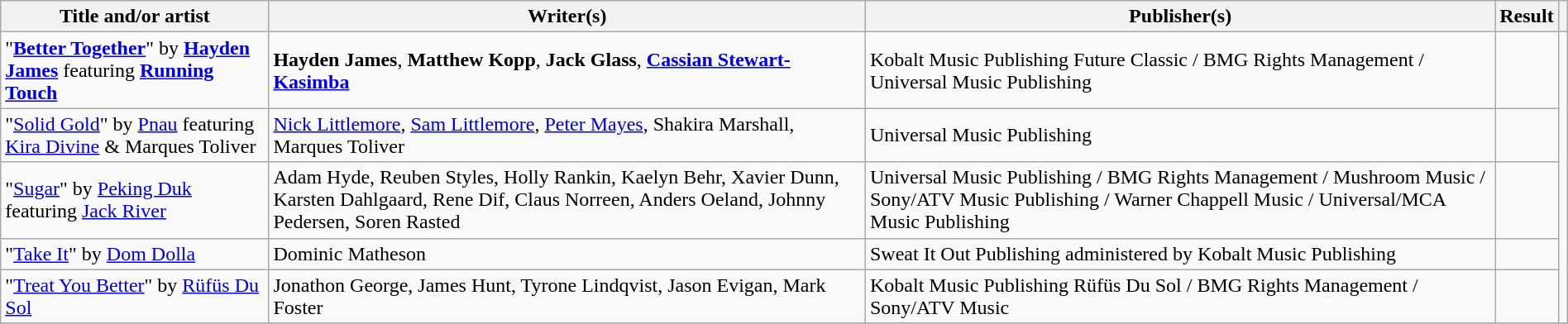<table class="wikitable" width=100%>
<tr>
<th scope="col">Title and/or artist</th>
<th scope="col">Writer(s)</th>
<th scope="col">Publisher(s)</th>
<th scope="col">Result</th>
<th scope="col"></th>
</tr>
<tr>
<td>"<strong><a href='#'>Better Together</a></strong>" by <strong><a href='#'>Hayden James</a></strong> featuring <strong><a href='#'>Running Touch</a></strong></td>
<td><strong>Hayden James</strong>, <strong>Matthew Kopp</strong>, <strong>Jack Glass</strong>, <strong><a href='#'>Cassian Stewart-Kasimba</a></strong></td>
<td>Kobalt Music Publishing  Future Classic / BMG Rights Management / Universal Music Publishing</td>
<td></td>
<td rowspan="5"></td>
</tr>
<tr>
<td>"<a href='#'>Solid Gold</a>" by <a href='#'>Pnau</a> featuring <a href='#'>Kira Divine</a> & Marques Toliver</td>
<td><a href='#'>Nick Littlemore</a>, <a href='#'>Sam Littlemore</a>, <a href='#'>Peter Mayes</a>, Shakira Marshall, Marques Toliver</td>
<td>Universal Music Publishing</td>
<td></td>
</tr>
<tr>
<td>"<a href='#'>Sugar</a>" by <a href='#'>Peking Duk</a> featuring <a href='#'>Jack River</a></td>
<td>Adam Hyde, Reuben Styles, Holly Rankin, Kaelyn Behr, Xavier Dunn, Karsten Dahlgaard, Rene Dif, Claus Norreen, Anders Oeland, Johnny Pedersen, Soren Rasted</td>
<td>Universal Music Publishing / BMG Rights Management / Mushroom Music / Sony/ATV Music Publishing / Warner Chappell Music / Universal/MCA Music Publishing</td>
<td></td>
</tr>
<tr>
<td>"<a href='#'>Take It</a>" by <a href='#'>Dom Dolla</a></td>
<td>Dominic Matheson</td>
<td>Sweat It Out Publishing administered by Kobalt Music Publishing</td>
<td></td>
</tr>
<tr>
<td>"<a href='#'>Treat You Better</a>" by <a href='#'>Rüfüs Du Sol</a></td>
<td>Jonathon George, James Hunt, Tyrone Lindqvist, Jason Evigan, Mark Foster</td>
<td>Kobalt Music Publishing  Rüfüs Du Sol / BMG Rights Management / Sony/ATV Music</td>
<td></td>
</tr>
<tr>
</tr>
</table>
